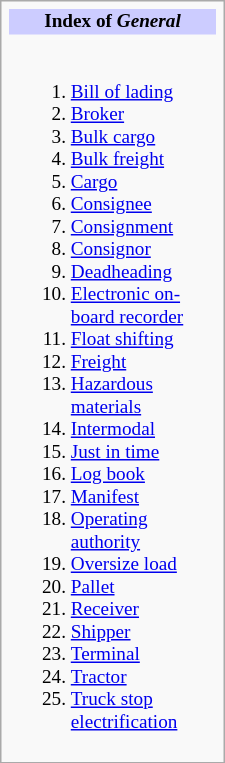<table class="infobox collapsible collapsed" width="150px">
<tr>
<th style="background:#ccf;font-size:80%;">Index of <em>General</em></th>
</tr>
<tr>
<td style="font-size:80%;"><br><ol><li><a href='#'>Bill of lading</a></li><li><a href='#'>Broker</a></li><li><a href='#'>Bulk cargo</a></li><li><a href='#'>Bulk freight</a></li><li><a href='#'>Cargo</a></li><li><a href='#'>Consignee</a></li><li><a href='#'>Consignment</a></li><li><a href='#'>Consignor</a></li><li><a href='#'>Deadheading</a></li><li><a href='#'>Electronic on-board recorder</a></li><li><a href='#'>Float shifting</a></li><li><a href='#'>Freight</a></li><li><a href='#'>Hazardous materials</a></li><li><a href='#'>Intermodal</a></li><li><a href='#'>Just in time</a></li><li><a href='#'>Log book</a></li><li><a href='#'>Manifest</a></li><li><a href='#'>Operating authority</a></li><li><a href='#'>Oversize load</a></li><li><a href='#'>Pallet</a></li><li><a href='#'>Receiver</a></li><li><a href='#'>Shipper</a></li><li><a href='#'>Terminal</a></li><li><a href='#'>Tractor</a></li><li><a href='#'>Truck stop electrification</a></li></ol></td>
</tr>
</table>
